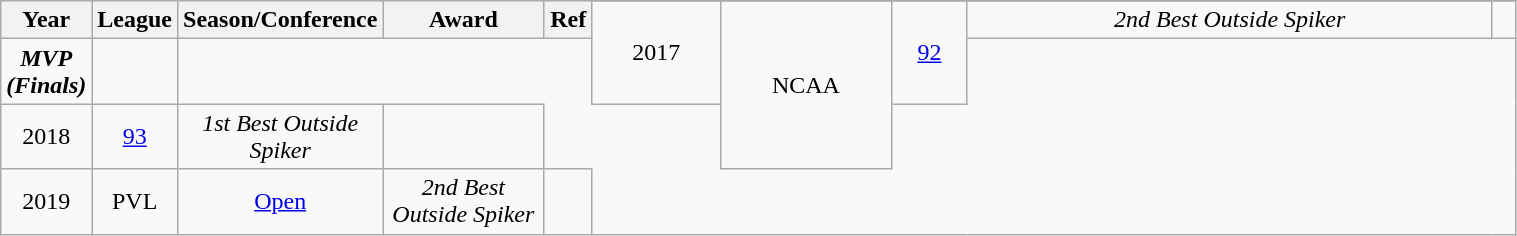<table class="wikitable sortable" style="text-align:center" width="80%">
<tr>
<th style="width:5px;" rowspan="2">Year</th>
<th style="width:25px;" rowspan="2">League</th>
<th style="width:100px;" rowspan="2">Season/Conference</th>
<th style="width:100px;" rowspan="2">Award</th>
<th style="width:25px;" rowspan="2">Ref</th>
</tr>
<tr>
<td rowspan=2>2017</td>
<td rowspan=3>NCAA</td>
<td rowspan=2><a href='#'>92</a></td>
<td><em>2nd Best Outside Spiker</em></td>
<td></td>
</tr>
<tr>
<td><strong><em>MVP (Finals)</em></strong></td>
<td></td>
</tr>
<tr>
<td>2018</td>
<td><a href='#'>93</a></td>
<td><em>1st Best Outside Spiker</em></td>
<td></td>
</tr>
<tr>
<td>2019</td>
<td>PVL</td>
<td><a href='#'>Open</a></td>
<td><em>2nd Best Outside Spiker</em></td>
<td></td>
</tr>
</table>
